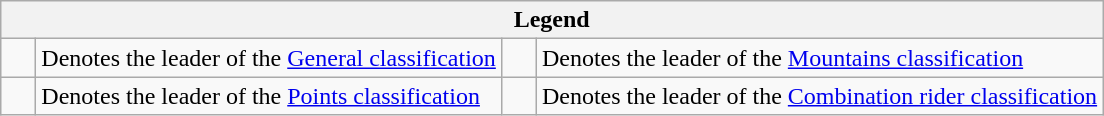<table class="wikitable">
<tr>
<th colspan=4>Legend</th>
</tr>
<tr>
<td>    </td>
<td>Denotes the leader of the <a href='#'>General classification</a></td>
<td>    </td>
<td>Denotes the leader of the <a href='#'>Mountains classification</a></td>
</tr>
<tr>
<td>    </td>
<td>Denotes the leader of the <a href='#'>Points classification</a></td>
<td>    </td>
<td>Denotes the leader of the <a href='#'>Combination rider classification</a></td>
</tr>
</table>
